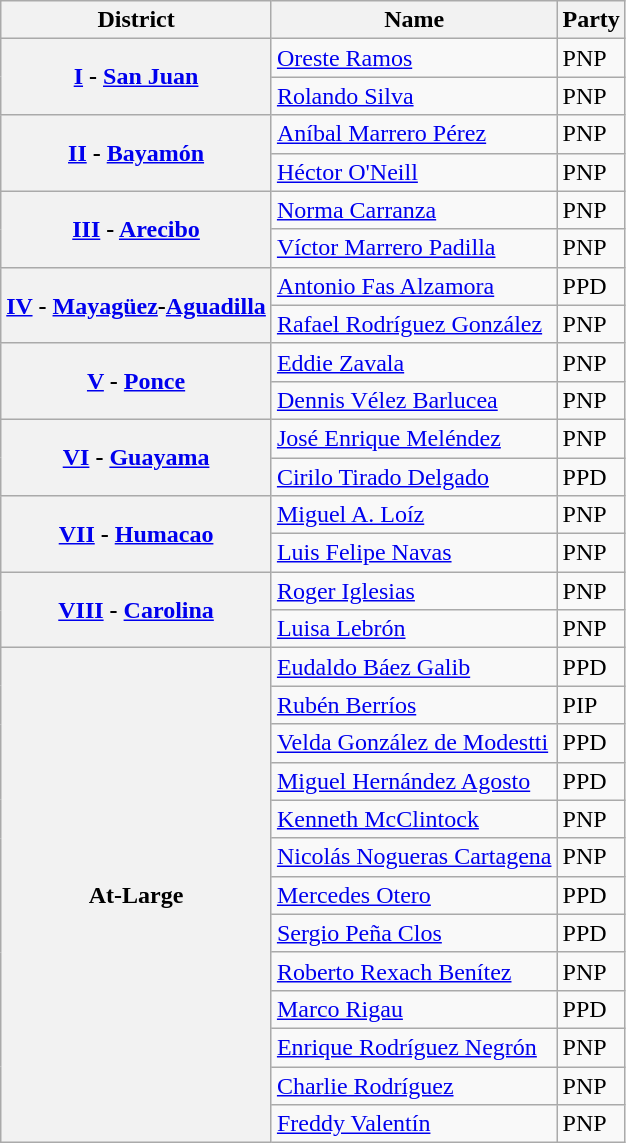<table class="wikitable sortable">
<tr>
<th width=10>District</th>
<th>Name</th>
<th>Party</th>
</tr>
<tr>
<th rowspan=2><a href='#'>I</a> - <a href='#'>San Juan</a></th>
<td><a href='#'>Oreste Ramos</a></td>
<td>PNP</td>
</tr>
<tr>
<td><a href='#'>Rolando Silva</a></td>
<td>PNP</td>
</tr>
<tr>
<th rowspan=2><a href='#'>II</a> - <a href='#'>Bayamón</a></th>
<td><a href='#'>Aníbal Marrero Pérez</a></td>
<td>PNP</td>
</tr>
<tr>
<td><a href='#'>Héctor O'Neill</a></td>
<td>PNP</td>
</tr>
<tr>
<th rowspan=2><a href='#'>III</a> - <a href='#'>Arecibo</a></th>
<td><a href='#'>Norma Carranza</a></td>
<td>PNP</td>
</tr>
<tr>
<td><a href='#'>Víctor Marrero Padilla</a></td>
<td>PNP</td>
</tr>
<tr>
<th nowrap rowspan=2><a href='#'>IV</a> - <a href='#'>Mayagüez</a>-<a href='#'>Aguadilla</a></th>
<td><a href='#'>Antonio Fas Alzamora</a></td>
<td>PPD</td>
</tr>
<tr>
<td><a href='#'>Rafael Rodríguez González</a></td>
<td>PNP</td>
</tr>
<tr>
<th rowspan=2><a href='#'>V</a> - <a href='#'>Ponce</a></th>
<td><a href='#'>Eddie Zavala</a></td>
<td>PNP</td>
</tr>
<tr>
<td><a href='#'>Dennis Vélez Barlucea</a></td>
<td>PNP</td>
</tr>
<tr>
<th rowspan=2><a href='#'>VI</a> - <a href='#'>Guayama</a></th>
<td><a href='#'>José Enrique Meléndez</a></td>
<td>PNP</td>
</tr>
<tr>
<td><a href='#'>Cirilo Tirado Delgado</a></td>
<td>PPD</td>
</tr>
<tr>
<th rowspan=2><a href='#'>VII</a> - <a href='#'>Humacao</a></th>
<td><a href='#'>Miguel A. Loíz</a></td>
<td>PNP</td>
</tr>
<tr>
<td><a href='#'>Luis Felipe Navas</a></td>
<td>PNP</td>
</tr>
<tr>
<th rowspan=2><a href='#'>VIII</a> - <a href='#'>Carolina</a></th>
<td><a href='#'>Roger Iglesias</a></td>
<td>PNP</td>
</tr>
<tr>
<td><a href='#'>Luisa Lebrón</a></td>
<td>PNP</td>
</tr>
<tr>
<th rowspan= 13>At-Large</th>
<td><a href='#'>Eudaldo Báez Galib</a></td>
<td>PPD</td>
</tr>
<tr>
<td><a href='#'>Rubén Berríos</a></td>
<td>PIP</td>
</tr>
<tr>
<td><a href='#'>Velda González de Modestti</a></td>
<td>PPD</td>
</tr>
<tr>
<td><a href='#'>Miguel Hernández Agosto</a></td>
<td>PPD</td>
</tr>
<tr>
<td><a href='#'>Kenneth McClintock</a></td>
<td>PNP</td>
</tr>
<tr>
<td><a href='#'>Nicolás Nogueras Cartagena</a></td>
<td>PNP</td>
</tr>
<tr>
<td><a href='#'>Mercedes Otero</a></td>
<td>PPD</td>
</tr>
<tr>
<td><a href='#'>Sergio Peña Clos</a></td>
<td>PPD</td>
</tr>
<tr>
<td><a href='#'>Roberto Rexach Benítez</a></td>
<td>PNP</td>
</tr>
<tr>
<td><a href='#'>Marco Rigau</a></td>
<td>PPD</td>
</tr>
<tr>
<td><a href='#'>Enrique Rodríguez Negrón</a></td>
<td>PNP</td>
</tr>
<tr>
<td><a href='#'>Charlie Rodríguez</a></td>
<td>PNP</td>
</tr>
<tr>
<td><a href='#'>Freddy Valentín</a></td>
<td>PNP</td>
</tr>
</table>
